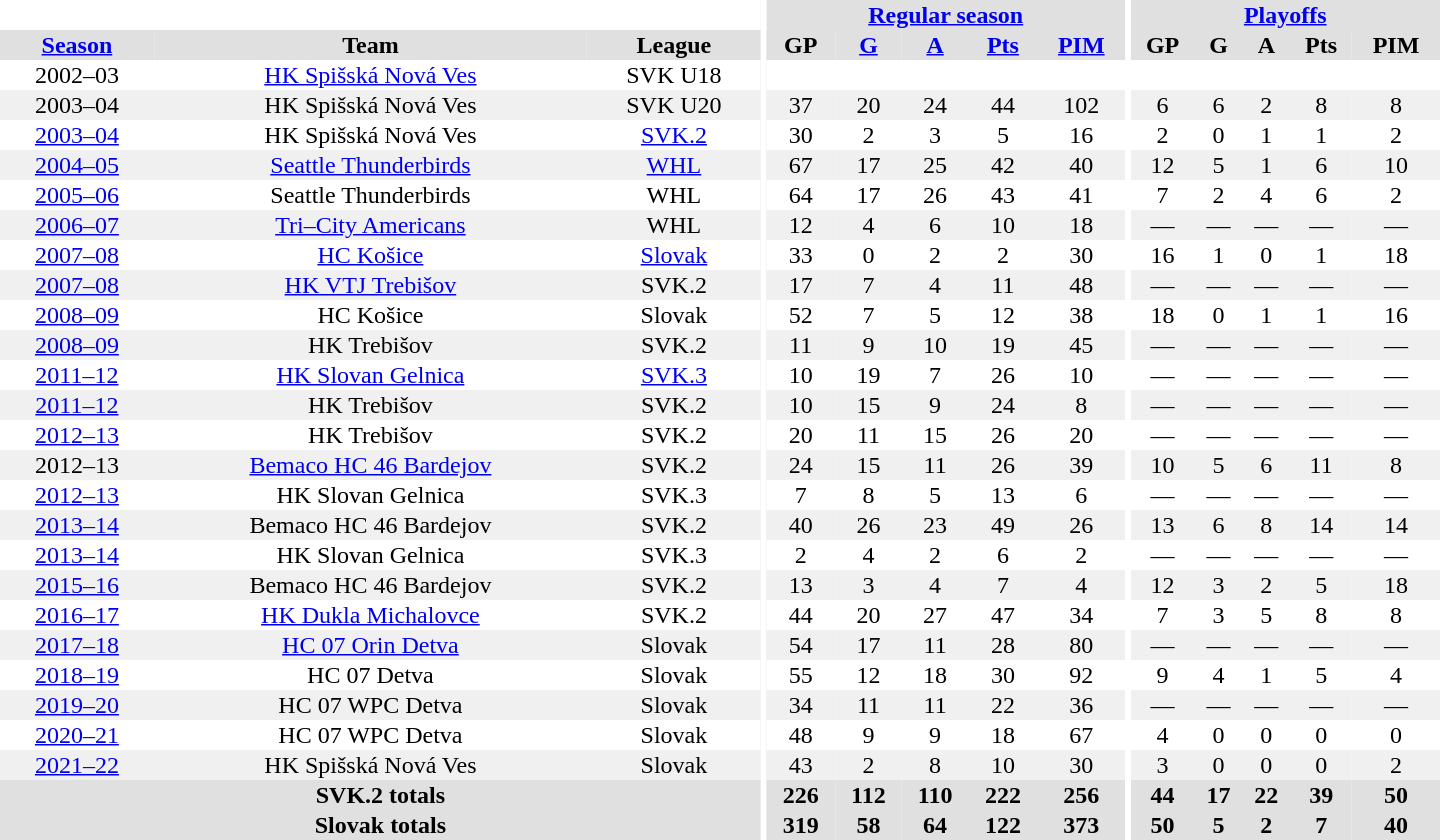<table border="0" cellpadding="1" cellspacing="0" style="text-align:center; width:60em">
<tr bgcolor="#e0e0e0">
<th colspan="3" bgcolor="#ffffff"></th>
<th rowspan="99" bgcolor="#ffffff"></th>
<th colspan="5"><a href='#'>Regular season</a></th>
<th rowspan="99" bgcolor="#ffffff"></th>
<th colspan="5"><a href='#'>Playoffs</a></th>
</tr>
<tr bgcolor="#e0e0e0">
<th><a href='#'>Season</a></th>
<th>Team</th>
<th>League</th>
<th>GP</th>
<th><a href='#'>G</a></th>
<th><a href='#'>A</a></th>
<th><a href='#'>Pts</a></th>
<th><a href='#'>PIM</a></th>
<th>GP</th>
<th>G</th>
<th>A</th>
<th>Pts</th>
<th>PIM</th>
</tr>
<tr>
<td>2002–03</td>
<td><a href='#'>HK Spišská Nová Ves</a></td>
<td>SVK U18</td>
</tr>
<tr bgcolor="#f0f0f0">
<td>2003–04</td>
<td>HK Spišská Nová Ves</td>
<td>SVK U20</td>
<td>37</td>
<td>20</td>
<td>24</td>
<td>44</td>
<td>102</td>
<td>6</td>
<td>6</td>
<td>2</td>
<td>8</td>
<td>8</td>
</tr>
<tr>
<td><a href='#'>2003–04</a></td>
<td>HK Spišská Nová Ves</td>
<td><a href='#'>SVK.2</a></td>
<td>30</td>
<td>2</td>
<td>3</td>
<td>5</td>
<td>16</td>
<td>2</td>
<td>0</td>
<td>1</td>
<td>1</td>
<td>2</td>
</tr>
<tr bgcolor="#f0f0f0">
<td><a href='#'>2004–05</a></td>
<td><a href='#'>Seattle Thunderbirds</a></td>
<td><a href='#'>WHL</a></td>
<td>67</td>
<td>17</td>
<td>25</td>
<td>42</td>
<td>40</td>
<td>12</td>
<td>5</td>
<td>1</td>
<td>6</td>
<td>10</td>
</tr>
<tr>
<td><a href='#'>2005–06</a></td>
<td>Seattle Thunderbirds</td>
<td>WHL</td>
<td>64</td>
<td>17</td>
<td>26</td>
<td>43</td>
<td>41</td>
<td>7</td>
<td>2</td>
<td>4</td>
<td>6</td>
<td>2</td>
</tr>
<tr bgcolor="#f0f0f0">
<td><a href='#'>2006–07</a></td>
<td><a href='#'>Tri–City Americans</a></td>
<td>WHL</td>
<td>12</td>
<td>4</td>
<td>6</td>
<td>10</td>
<td>18</td>
<td>—</td>
<td>—</td>
<td>—</td>
<td>—</td>
<td>—</td>
</tr>
<tr>
<td><a href='#'>2007–08</a></td>
<td><a href='#'>HC Košice</a></td>
<td><a href='#'>Slovak</a></td>
<td>33</td>
<td>0</td>
<td>2</td>
<td>2</td>
<td>30</td>
<td>16</td>
<td>1</td>
<td>0</td>
<td>1</td>
<td>18</td>
</tr>
<tr bgcolor="#f0f0f0">
<td><a href='#'>2007–08</a></td>
<td><a href='#'>HK VTJ Trebišov</a></td>
<td>SVK.2</td>
<td>17</td>
<td>7</td>
<td>4</td>
<td>11</td>
<td>48</td>
<td>—</td>
<td>—</td>
<td>—</td>
<td>—</td>
<td>—</td>
</tr>
<tr>
<td><a href='#'>2008–09</a></td>
<td>HC Košice</td>
<td>Slovak</td>
<td>52</td>
<td>7</td>
<td>5</td>
<td>12</td>
<td>38</td>
<td>18</td>
<td>0</td>
<td>1</td>
<td>1</td>
<td>16</td>
</tr>
<tr bgcolor="#f0f0f0">
<td><a href='#'>2008–09</a></td>
<td>HK Trebišov</td>
<td>SVK.2</td>
<td>11</td>
<td>9</td>
<td>10</td>
<td>19</td>
<td>45</td>
<td>—</td>
<td>—</td>
<td>—</td>
<td>—</td>
<td>—</td>
</tr>
<tr>
<td><a href='#'>2011–12</a></td>
<td><a href='#'>HK Slovan Gelnica</a></td>
<td><a href='#'>SVK.3</a></td>
<td>10</td>
<td>19</td>
<td>7</td>
<td>26</td>
<td>10</td>
<td>—</td>
<td>—</td>
<td>—</td>
<td>—</td>
<td>—</td>
</tr>
<tr bgcolor="#f0f0f0">
<td><a href='#'>2011–12</a></td>
<td>HK Trebišov</td>
<td>SVK.2</td>
<td>10</td>
<td>15</td>
<td>9</td>
<td>24</td>
<td>8</td>
<td>—</td>
<td>—</td>
<td>—</td>
<td>—</td>
<td>—</td>
</tr>
<tr>
<td><a href='#'>2012–13</a></td>
<td>HK Trebišov</td>
<td>SVK.2</td>
<td>20</td>
<td>11</td>
<td>15</td>
<td>26</td>
<td>20</td>
<td>—</td>
<td>—</td>
<td>—</td>
<td>—</td>
<td>—</td>
</tr>
<tr bgcolor="#f0f0f0">
<td>2012–13</td>
<td><a href='#'>Bemaco HC 46 Bardejov</a></td>
<td>SVK.2</td>
<td>24</td>
<td>15</td>
<td>11</td>
<td>26</td>
<td>39</td>
<td>10</td>
<td>5</td>
<td>6</td>
<td>11</td>
<td>8</td>
</tr>
<tr>
<td><a href='#'>2012–13</a></td>
<td>HK Slovan Gelnica</td>
<td>SVK.3</td>
<td>7</td>
<td>8</td>
<td>5</td>
<td>13</td>
<td>6</td>
<td>—</td>
<td>—</td>
<td>—</td>
<td>—</td>
<td>—</td>
</tr>
<tr bgcolor="#f0f0f0">
<td><a href='#'>2013–14</a></td>
<td>Bemaco HC 46 Bardejov</td>
<td>SVK.2</td>
<td>40</td>
<td>26</td>
<td>23</td>
<td>49</td>
<td>26</td>
<td>13</td>
<td>6</td>
<td>8</td>
<td>14</td>
<td>14</td>
</tr>
<tr>
<td><a href='#'>2013–14</a></td>
<td>HK Slovan Gelnica</td>
<td>SVK.3</td>
<td>2</td>
<td>4</td>
<td>2</td>
<td>6</td>
<td>2</td>
<td>—</td>
<td>—</td>
<td>—</td>
<td>—</td>
<td>—</td>
</tr>
<tr bgcolor="#f0f0f0">
<td><a href='#'>2015–16</a></td>
<td>Bemaco HC 46 Bardejov</td>
<td>SVK.2</td>
<td>13</td>
<td>3</td>
<td>4</td>
<td>7</td>
<td>4</td>
<td>12</td>
<td>3</td>
<td>2</td>
<td>5</td>
<td>18</td>
</tr>
<tr>
<td><a href='#'>2016–17</a></td>
<td><a href='#'>HK Dukla Michalovce</a></td>
<td>SVK.2</td>
<td>44</td>
<td>20</td>
<td>27</td>
<td>47</td>
<td>34</td>
<td>7</td>
<td>3</td>
<td>5</td>
<td>8</td>
<td>8</td>
</tr>
<tr bgcolor="#f0f0f0">
<td><a href='#'>2017–18</a></td>
<td><a href='#'>HC 07 Orin Detva</a></td>
<td>Slovak</td>
<td>54</td>
<td>17</td>
<td>11</td>
<td>28</td>
<td>80</td>
<td>—</td>
<td>—</td>
<td>—</td>
<td>—</td>
<td>—</td>
</tr>
<tr>
<td><a href='#'>2018–19</a></td>
<td>HC 07 Detva</td>
<td>Slovak</td>
<td>55</td>
<td>12</td>
<td>18</td>
<td>30</td>
<td>92</td>
<td>9</td>
<td>4</td>
<td>1</td>
<td>5</td>
<td>4</td>
</tr>
<tr bgcolor="#f0f0f0">
<td><a href='#'>2019–20</a></td>
<td>HC 07 WPC Detva</td>
<td>Slovak</td>
<td>34</td>
<td>11</td>
<td>11</td>
<td>22</td>
<td>36</td>
<td>—</td>
<td>—</td>
<td>—</td>
<td>—</td>
<td>—</td>
</tr>
<tr>
<td><a href='#'>2020–21</a></td>
<td>HC 07 WPC Detva</td>
<td>Slovak</td>
<td>48</td>
<td>9</td>
<td>9</td>
<td>18</td>
<td>67</td>
<td>4</td>
<td>0</td>
<td>0</td>
<td>0</td>
<td>0</td>
</tr>
<tr bgcolor="#f0f0f0">
<td><a href='#'>2021–22</a></td>
<td>HK Spišská Nová Ves</td>
<td>Slovak</td>
<td>43</td>
<td>2</td>
<td>8</td>
<td>10</td>
<td>30</td>
<td>3</td>
<td>0</td>
<td>0</td>
<td>0</td>
<td>2</td>
</tr>
<tr bgcolor="#e0e0e0">
<th colspan="3">SVK.2 totals</th>
<th>226</th>
<th>112</th>
<th>110</th>
<th>222</th>
<th>256</th>
<th>44</th>
<th>17</th>
<th>22</th>
<th>39</th>
<th>50</th>
</tr>
<tr bgcolor="#e0e0e0">
<th colspan="3">Slovak totals</th>
<th>319</th>
<th>58</th>
<th>64</th>
<th>122</th>
<th>373</th>
<th>50</th>
<th>5</th>
<th>2</th>
<th>7</th>
<th>40</th>
</tr>
</table>
